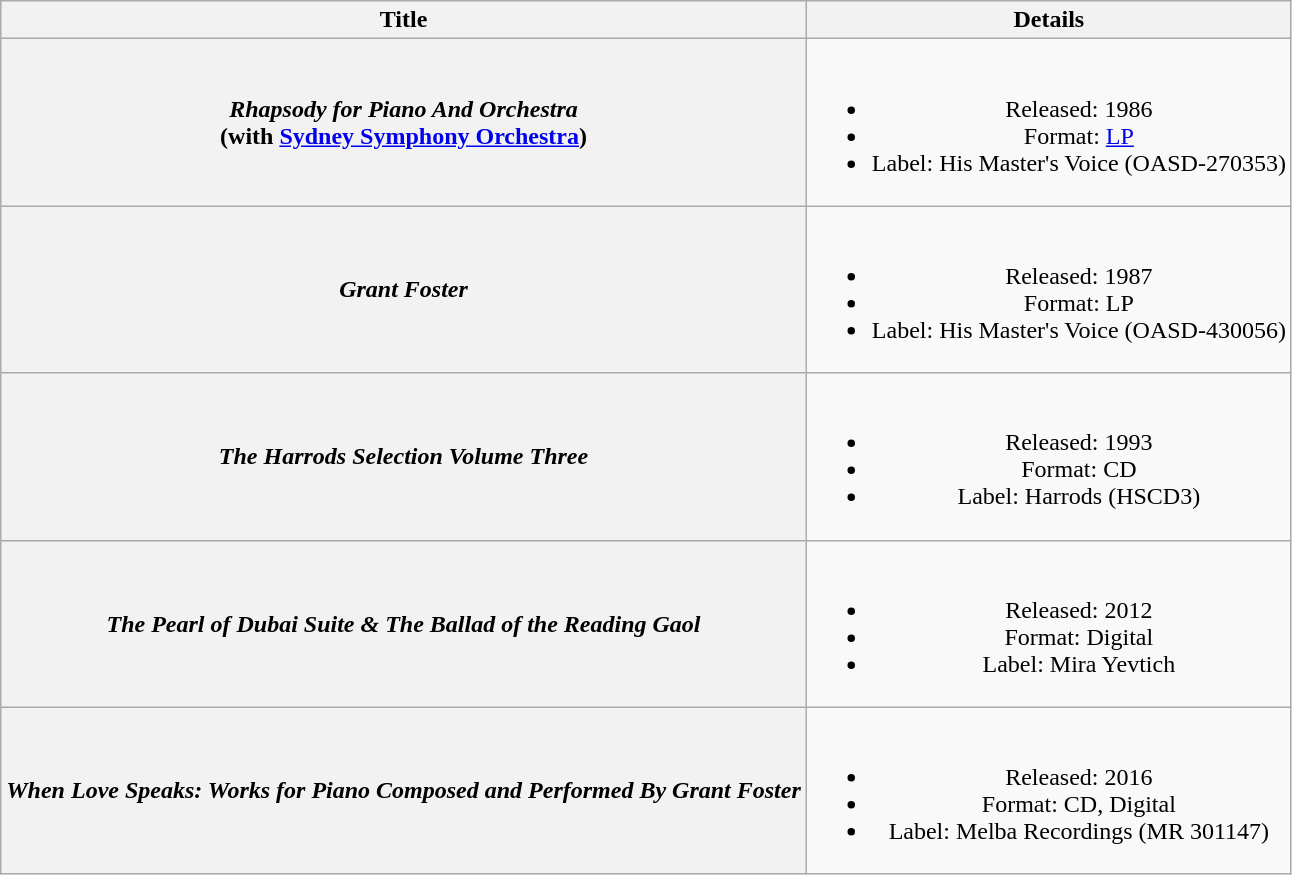<table class="wikitable plainrowheaders" style="text-align:center;" border="1">
<tr>
<th>Title</th>
<th>Details</th>
</tr>
<tr>
<th scope="row"><em>Rhapsody for Piano And Orchestra</em> <br> (with <a href='#'>Sydney Symphony Orchestra</a>)</th>
<td><br><ul><li>Released: 1986</li><li>Format: <a href='#'>LP</a></li><li>Label: His Master's Voice (OASD-270353)</li></ul></td>
</tr>
<tr>
<th scope="row"><em>Grant Foster</em></th>
<td><br><ul><li>Released: 1987</li><li>Format: LP</li><li>Label: His Master's Voice (OASD-430056)</li></ul></td>
</tr>
<tr>
<th scope="row"><em>The Harrods Selection Volume Three</em></th>
<td><br><ul><li>Released: 1993</li><li>Format: CD</li><li>Label: Harrods (HSCD3)</li></ul></td>
</tr>
<tr>
<th scope="row"><em>The Pearl of Dubai Suite & The Ballad of the Reading Gaol</em></th>
<td><br><ul><li>Released: 2012</li><li>Format: Digital</li><li>Label: Mira Yevtich</li></ul></td>
</tr>
<tr>
<th scope="row"><em>When Love Speaks: Works for Piano Composed and Performed By Grant Foster</em></th>
<td><br><ul><li>Released: 2016</li><li>Format: CD, Digital</li><li>Label: Melba Recordings (MR 301147)</li></ul></td>
</tr>
</table>
